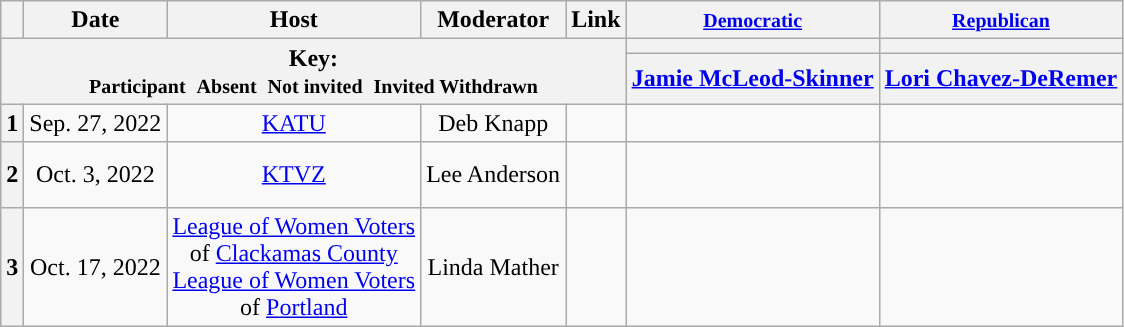<table class="wikitable" style="text-align:center;">
<tr>
<th scope="col"></th>
<th scope="col">Date</th>
<th scope="col">Host</th>
<th scope="col">Moderator</th>
<th scope="col">Link</th>
<th scope="col"><small><a href='#'>Democratic</a></small></th>
<th scope="col"><small><a href='#'>Republican</a></small></th>
</tr>
<tr>
<th colspan="5" rowspan="2">Key:<br> <small>Participant </small>  <small>Absent </small>  <small>Not invited </small>  <small>Invited  Withdrawn</small></th>
<th scope="col" style="background:"></th>
<th scope="col" style="background:"></th>
</tr>
<tr>
<th scope="col"><a href='#'>Jamie McLeod-Skinner</a></th>
<th scope="col"><a href='#'>Lori Chavez-DeRemer</a></th>
</tr>
<tr>
<th>1</th>
<td style="white-space:nowrap;">Sep. 27, 2022</td>
<td style="white-space:nowrap;"><a href='#'>KATU</a></td>
<td style="white-space:nowrap;">Deb Knapp</td>
<td style="white-space:nowrap;"></td>
<td></td>
<td></td>
</tr>
<tr>
<th>2</th>
<td style="white-space:nowrap;">Oct. 3, 2022</td>
<td style="white-space:nowrap;"><a href='#'>KTVZ</a></td>
<td style="white-space:nowrap;">Lee Anderson</td>
<td style="white-space:nowrap;"><br><br></td>
<td></td>
<td></td>
</tr>
<tr>
<th>3</th>
<td style="white-space:nowrap;">Oct. 17, 2022</td>
<td style="white-space:nowrap;"><a href='#'>League of Women Voters</a><br>of <a href='#'>Clackamas County</a><br><a href='#'>League of Women Voters</a><br>of <a href='#'>Portland</a></td>
<td style="white-space:nowrap;">Linda Mather</td>
<td style="white-space:nowrap;"></td>
<td></td>
<td></td>
</tr>
</table>
